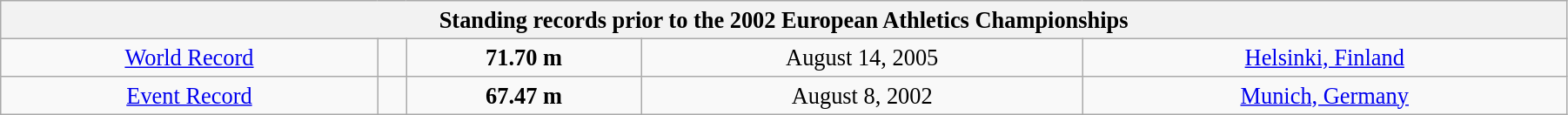<table class="wikitable" style=" text-align:center; font-size:110%;" width="95%">
<tr>
<th colspan="5">Standing records prior to the 2002 European Athletics Championships</th>
</tr>
<tr>
<td><a href='#'>World Record</a></td>
<td></td>
<td><strong>71.70 m </strong></td>
<td>August 14, 2005</td>
<td> <a href='#'>Helsinki, Finland</a></td>
</tr>
<tr>
<td><a href='#'>Event Record</a></td>
<td></td>
<td><strong>67.47 m </strong></td>
<td>August 8, 2002</td>
<td> <a href='#'>Munich, Germany</a></td>
</tr>
</table>
